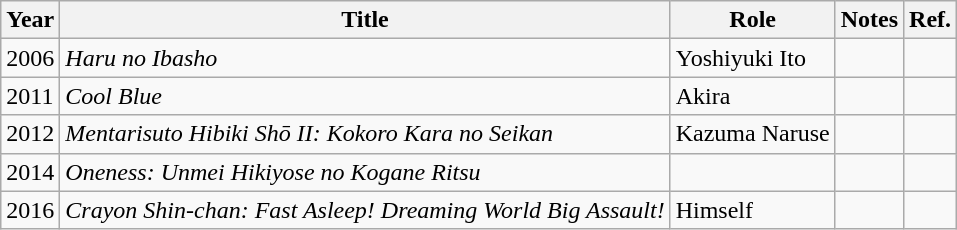<table class="wikitable">
<tr>
<th>Year</th>
<th>Title</th>
<th>Role</th>
<th>Notes</th>
<th>Ref.</th>
</tr>
<tr>
<td>2006</td>
<td><em>Haru no Ibasho</em></td>
<td>Yoshiyuki Ito</td>
<td></td>
<td></td>
</tr>
<tr>
<td>2011</td>
<td><em>Cool Blue</em></td>
<td>Akira</td>
<td></td>
<td></td>
</tr>
<tr>
<td>2012</td>
<td><em>Mentarisuto Hibiki Shō II: Kokoro Kara no Seikan</em></td>
<td>Kazuma Naruse</td>
<td></td>
<td></td>
</tr>
<tr>
<td>2014</td>
<td><em>Oneness: Unmei Hikiyose no Kogane Ritsu</em></td>
<td></td>
<td></td>
<td></td>
</tr>
<tr>
<td>2016</td>
<td><em>Crayon Shin-chan: Fast Asleep! Dreaming World Big Assault!</em></td>
<td>Himself</td>
<td></td>
<td></td>
</tr>
</table>
